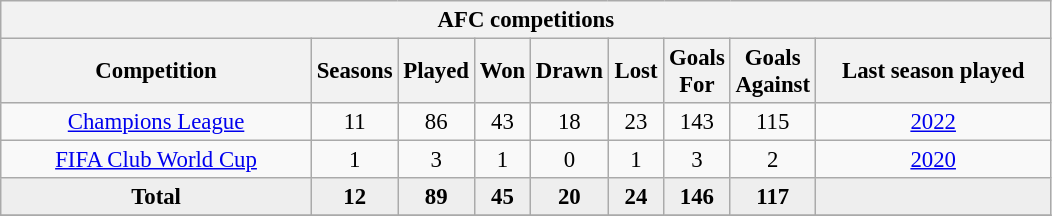<table class="wikitable" style="font-size:95%; text-align: center;">
<tr>
<th colspan="9">AFC competitions</th>
</tr>
<tr>
<th width="200">Competition</th>
<th width="30">Seasons</th>
<th width="30">Played</th>
<th width="30">Won</th>
<th width="30">Drawn</th>
<th width="30">Lost</th>
<th width="30">Goals For</th>
<th width="30">Goals Against</th>
<th width="150">Last season played</th>
</tr>
<tr>
<td><a href='#'>Champions League</a></td>
<td>11</td>
<td>86</td>
<td>43</td>
<td>18</td>
<td>23</td>
<td>143</td>
<td>115</td>
<td><a href='#'>2022</a></td>
</tr>
<tr>
<td><a href='#'>FIFA Club World Cup</a></td>
<td>1</td>
<td>3</td>
<td>1</td>
<td>0</td>
<td>1</td>
<td>3</td>
<td>2</td>
<td><a href='#'>2020</a></td>
</tr>
<tr bgcolor=#EEEEEE>
<td><strong>Total</strong></td>
<td><strong>12</strong></td>
<td><strong>89</strong></td>
<td><strong>45</strong></td>
<td><strong>20</strong></td>
<td><strong>24</strong></td>
<td><strong>146</strong></td>
<td><strong>117</strong></td>
<td></td>
</tr>
<tr>
</tr>
</table>
